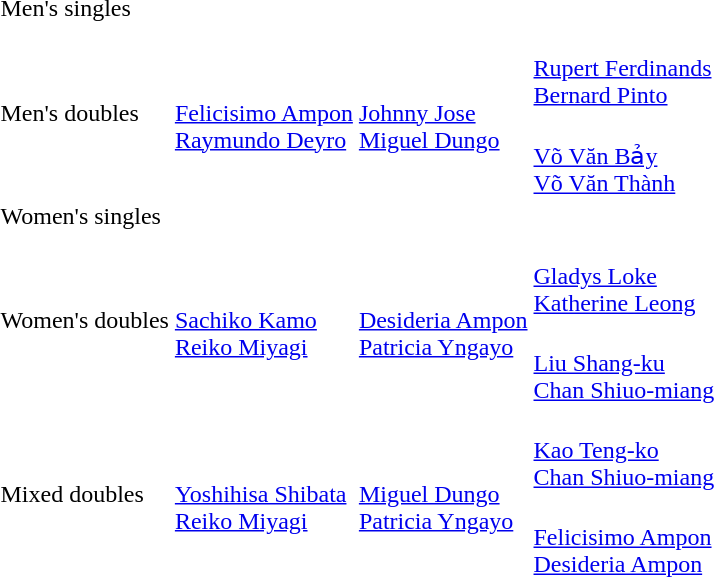<table>
<tr>
<td rowspan=2>Men's singles<br></td>
<td rowspan=2></td>
<td rowspan=2></td>
<td></td>
</tr>
<tr>
<td></td>
</tr>
<tr>
<td rowspan=2>Men's doubles<br></td>
<td rowspan=2><br><a href='#'>Felicisimo Ampon</a><br><a href='#'>Raymundo Deyro</a></td>
<td rowspan=2><br><a href='#'>Johnny Jose</a><br><a href='#'>Miguel Dungo</a></td>
<td><br><a href='#'>Rupert Ferdinands</a><br><a href='#'>Bernard Pinto</a></td>
</tr>
<tr>
<td><br><a href='#'>Võ Văn Bảy</a><br><a href='#'>Võ Văn Thành</a></td>
</tr>
<tr>
<td rowspan=2>Women's singles<br></td>
<td rowspan=2></td>
<td rowspan=2></td>
<td></td>
</tr>
<tr>
<td></td>
</tr>
<tr>
<td rowspan=2>Women's doubles<br></td>
<td rowspan=2><br><a href='#'>Sachiko Kamo</a><br><a href='#'>Reiko Miyagi</a></td>
<td rowspan=2><br><a href='#'>Desideria Ampon</a><br><a href='#'>Patricia Yngayo</a></td>
<td><br><a href='#'>Gladys Loke</a><br><a href='#'>Katherine Leong</a></td>
</tr>
<tr>
<td><br><a href='#'>Liu Shang-ku</a><br><a href='#'>Chan Shiuo-miang</a></td>
</tr>
<tr>
<td rowspan=2>Mixed doubles<br></td>
<td rowspan=2><br><a href='#'>Yoshihisa Shibata</a><br><a href='#'>Reiko Miyagi</a></td>
<td rowspan=2><br><a href='#'>Miguel Dungo</a><br><a href='#'>Patricia Yngayo</a></td>
<td><br><a href='#'>Kao Teng-ko</a><br><a href='#'>Chan Shiuo-miang</a></td>
</tr>
<tr>
<td><br><a href='#'>Felicisimo Ampon</a><br><a href='#'>Desideria Ampon</a></td>
</tr>
</table>
